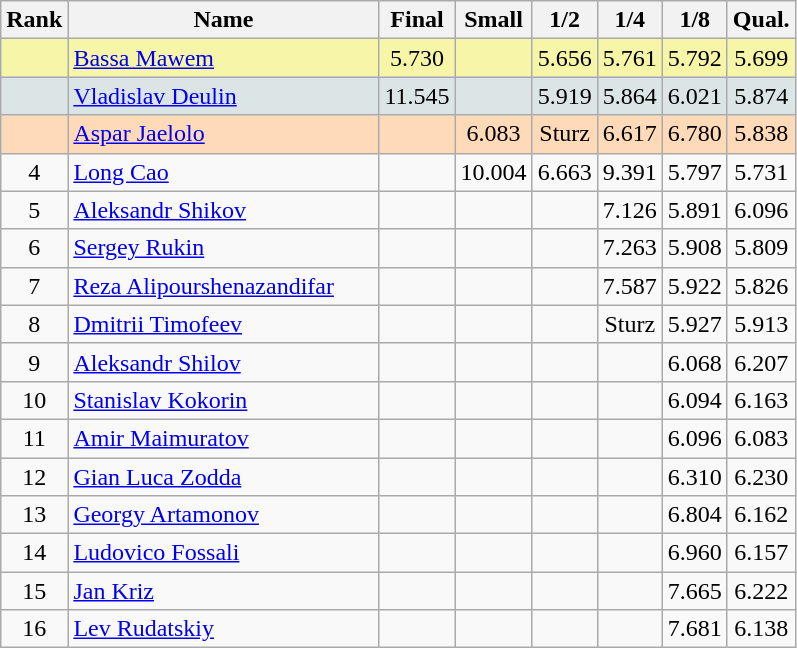<table class="wikitable sortable" style="text-align:center">
<tr>
<th>Rank</th>
<th width="200">Name</th>
<th width="35">Final</th>
<th width="35">Small</th>
<th width="35">1/2</th>
<th width="35">1/4</th>
<th width="35">1/8</th>
<th width="35">Qual.</th>
</tr>
<tr bgcolor="#F7F6A8">
<td></td>
<td align="left"> <a href='#'>Bassa Mawem</a></td>
<td>5.730</td>
<td></td>
<td>5.656</td>
<td>5.761</td>
<td>5.792</td>
<td>5.699</td>
</tr>
<tr bgcolor="#DCE5E5">
<td></td>
<td align="left"> <a href='#'>Vladislav Deulin</a></td>
<td>11.545</td>
<td></td>
<td>5.919</td>
<td>5.864</td>
<td>6.021</td>
<td>5.874</td>
</tr>
<tr bgcolor="#FFDAB9">
<td></td>
<td align="left"> <a href='#'>Aspar Jaelolo</a></td>
<td></td>
<td>6.083</td>
<td>Sturz</td>
<td>6.617</td>
<td>6.780</td>
<td>5.838</td>
</tr>
<tr>
<td align="center">4</td>
<td align="left"> <a href='#'>Long Cao</a></td>
<td></td>
<td>10.004</td>
<td>6.663</td>
<td>9.391</td>
<td>5.797</td>
<td>5.731</td>
</tr>
<tr>
<td align="center">5</td>
<td align="left"> <a href='#'>Aleksandr Shikov</a></td>
<td></td>
<td></td>
<td></td>
<td>7.126</td>
<td>5.891</td>
<td>6.096</td>
</tr>
<tr>
<td align="center">6</td>
<td align="left"> <a href='#'>Sergey Rukin</a></td>
<td></td>
<td></td>
<td></td>
<td>7.263</td>
<td>5.908</td>
<td>5.809</td>
</tr>
<tr>
<td align="center">7</td>
<td align="left"> <a href='#'>Reza Alipourshenazandifar</a></td>
<td></td>
<td></td>
<td></td>
<td>7.587</td>
<td>5.922</td>
<td>5.826</td>
</tr>
<tr>
<td align="center">8</td>
<td align="left"> <a href='#'>Dmitrii Timofeev</a></td>
<td></td>
<td></td>
<td></td>
<td>Sturz</td>
<td>5.927</td>
<td>5.913</td>
</tr>
<tr>
<td>9</td>
<td align="left"> <a href='#'>Aleksandr Shilov</a></td>
<td></td>
<td></td>
<td></td>
<td></td>
<td>6.068</td>
<td>6.207</td>
</tr>
<tr>
<td>10</td>
<td align="left"> <a href='#'>Stanislav Kokorin</a></td>
<td></td>
<td></td>
<td></td>
<td></td>
<td>6.094</td>
<td>6.163</td>
</tr>
<tr>
<td>11</td>
<td align="left"> <a href='#'>Amir Maimuratov</a></td>
<td></td>
<td></td>
<td></td>
<td></td>
<td>6.096</td>
<td>6.083</td>
</tr>
<tr>
<td>12</td>
<td align="left"> <a href='#'>Gian Luca Zodda</a></td>
<td></td>
<td></td>
<td></td>
<td></td>
<td>6.310</td>
<td>6.230</td>
</tr>
<tr>
<td>13</td>
<td align="left"> <a href='#'>Georgy Artamonov</a></td>
<td></td>
<td></td>
<td></td>
<td></td>
<td>6.804</td>
<td>6.162</td>
</tr>
<tr>
<td>14</td>
<td align="left"> <a href='#'>Ludovico Fossali</a></td>
<td></td>
<td></td>
<td></td>
<td></td>
<td>6.960</td>
<td>6.157</td>
</tr>
<tr>
<td>15</td>
<td align="left"> <a href='#'>Jan Kriz</a></td>
<td></td>
<td></td>
<td></td>
<td></td>
<td>7.665</td>
<td>6.222</td>
</tr>
<tr>
<td>16</td>
<td align="left"> <a href='#'>Lev Rudatskiy</a></td>
<td></td>
<td></td>
<td></td>
<td></td>
<td>7.681</td>
<td>6.138</td>
</tr>
</table>
